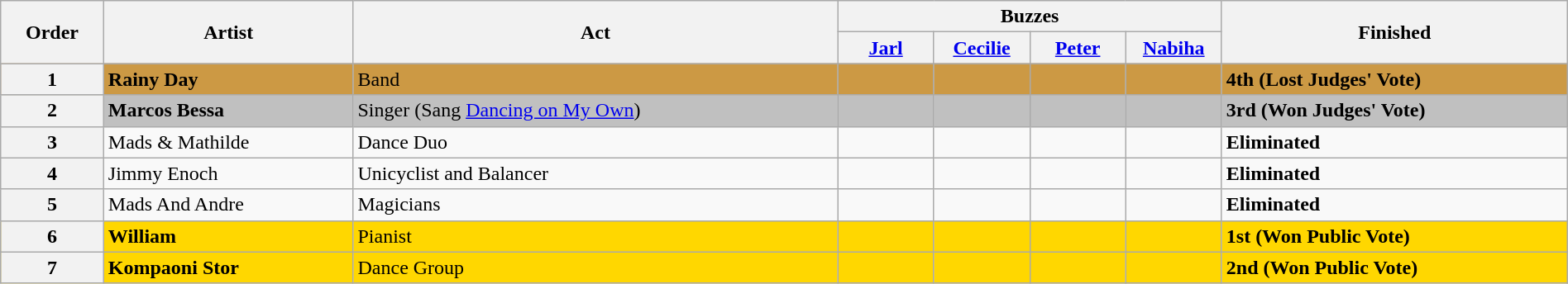<table class="wikitable sortable" width="100%">
<tr>
<th rowspan="2">Order</th>
<th rowspan="2" class="unsortable">Artist</th>
<th rowspan="2" class="unsortable">Act</th>
<th colspan="4" class="unsortable">Buzzes</th>
<th rowspan="2">Finished</th>
</tr>
<tr>
<th width="70"><a href='#'>Jarl</a></th>
<th width="70"><a href='#'>Cecilie</a></th>
<th width="70"><a href='#'>Peter</a></th>
<th width="70"><a href='#'>Nabiha</a></th>
</tr>
<tr style="background:#c94;">
<th>1</th>
<td><strong>Rainy Day</strong></td>
<td>Band</td>
<td align="center"></td>
<td></td>
<td></td>
<td></td>
<td><strong>4th (Lost Judges' Vote)</strong></td>
</tr>
<tr style="background:silver;">
<th>2</th>
<td><strong>Marcos Bessa</strong></td>
<td>Singer (Sang <a href='#'>Dancing on My Own</a>)</td>
<td></td>
<td align="center"></td>
<td align="center"></td>
<td align="center"></td>
<td><strong>3rd (Won Judges' Vote)</strong></td>
</tr>
<tr>
<th>3</th>
<td>Mads & Mathilde</td>
<td>Dance Duo</td>
<td></td>
<td></td>
<td></td>
<td></td>
<td><strong>Eliminated</strong></td>
</tr>
<tr>
<th>4</th>
<td>Jimmy Enoch</td>
<td>Unicyclist and Balancer</td>
<td></td>
<td></td>
<td></td>
<td></td>
<td><strong>Eliminated</strong></td>
</tr>
<tr>
<th>5</th>
<td>Mads And Andre</td>
<td>Magicians</td>
<td></td>
<td></td>
<td></td>
<td></td>
<td><strong>Eliminated</strong></td>
</tr>
<tr style="background:gold;">
<th>6</th>
<td><strong>William</strong></td>
<td>Pianist</td>
<td></td>
<td></td>
<td></td>
<td></td>
<td><strong>1st (Won Public Vote)</strong></td>
</tr>
<tr style="background:gold;">
<th>7</th>
<td><strong>Kompaoni Stor</strong></td>
<td>Dance Group</td>
<td></td>
<td></td>
<td></td>
<td></td>
<td><strong>2nd (Won Public Vote)</strong></td>
</tr>
</table>
